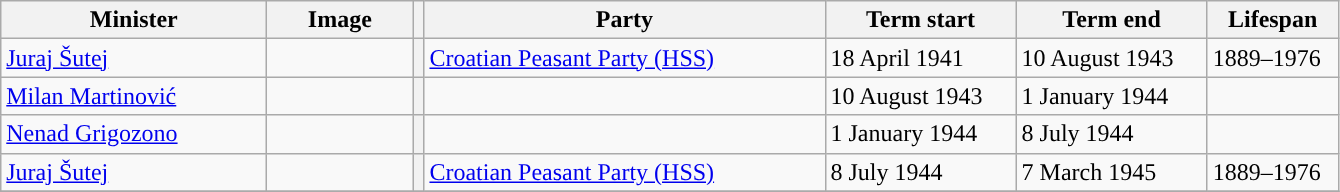<table class="wikitable" style="text-align: left;">
<tr>
<th width="170">Minister</th>
<th width="90">Image</th>
<th></th>
<th width="260">Party</th>
<th width="120">Term start</th>
<th width="120">Term end</th>
<th width="80">Lifespan</th>
</tr>
<tr>
<td><a href='#'>Juraj Šutej</a></td>
<td></td>
<th style="background:"></th>
<td><a href='#'>Croatian Peasant Party (HSS)</a></td>
<td>18 April 1941</td>
<td>10 August 1943</td>
<td>1889–1976</td>
</tr>
<tr>
<td><a href='#'>Milan Martinović</a></td>
<td></td>
<th style="background:"></th>
<td></td>
<td>10 August 1943</td>
<td>1 January 1944</td>
<td></td>
</tr>
<tr>
<td><a href='#'>Nenad Grigozono</a></td>
<td></td>
<th style="background:"></th>
<td></td>
<td>1 January 1944</td>
<td>8 July 1944</td>
<td></td>
</tr>
<tr>
<td><a href='#'>Juraj Šutej</a></td>
<td></td>
<th style="background:"></th>
<td><a href='#'>Croatian Peasant Party (HSS)</a></td>
<td>8 July 1944</td>
<td>7 March 1945</td>
<td>1889–1976</td>
</tr>
<tr>
</tr>
</table>
